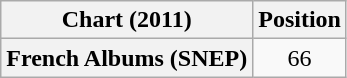<table class="wikitable plainrowheaders" style="text-align:center">
<tr>
<th scope="col">Chart (2011)</th>
<th scope="col">Position</th>
</tr>
<tr>
<th scope="row">French Albums (SNEP)</th>
<td>66</td>
</tr>
</table>
